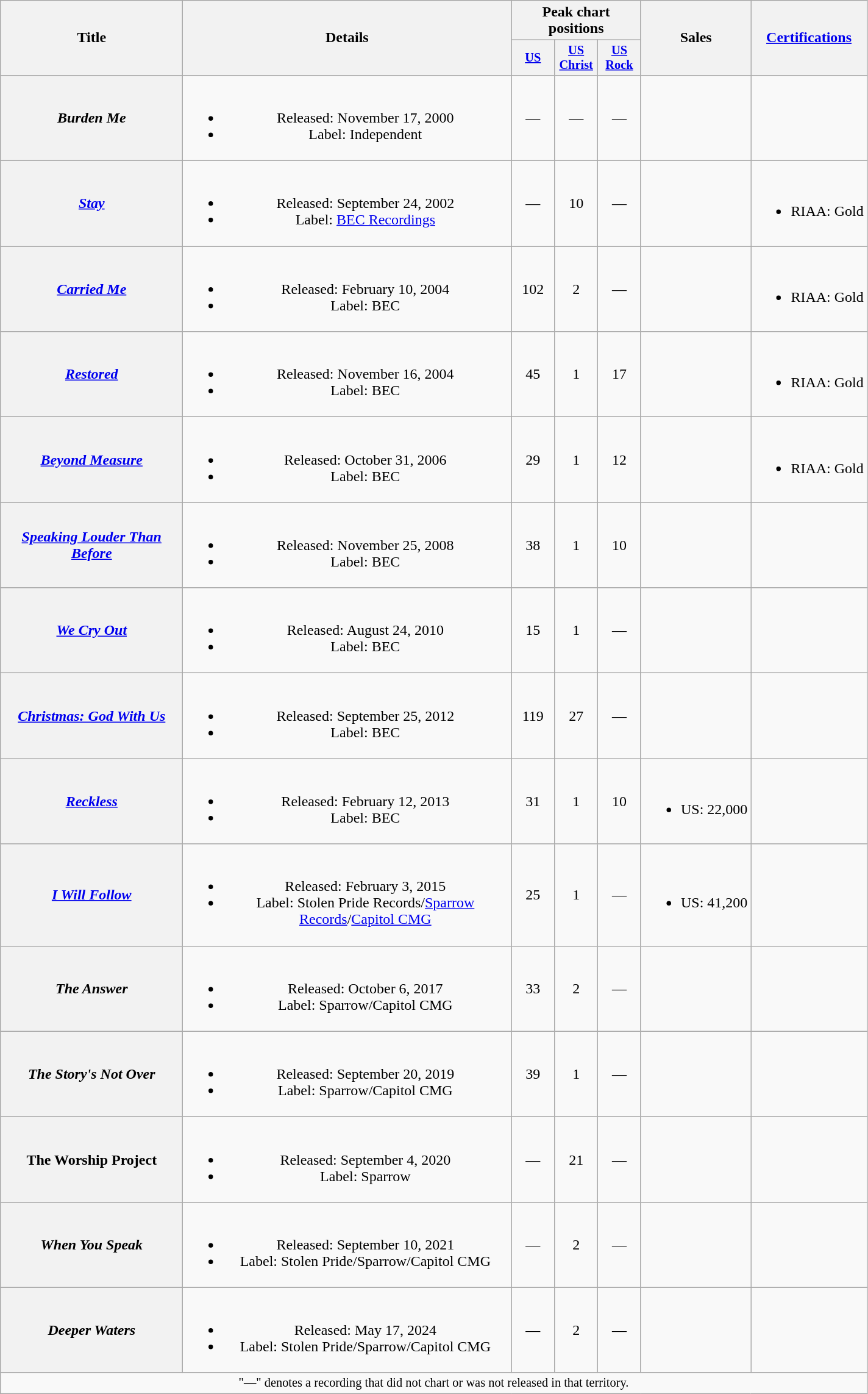<table class="wikitable plainrowheaders" style="text-align:center;">
<tr>
<th scope="col" rowspan="2" style="width:12em;">Title</th>
<th scope="col" rowspan="2" style="width:22em;">Details</th>
<th colspan="3" scope="col">Peak chart positions</th>
<th rowspan="2">Sales</th>
<th rowspan="2"><a href='#'>Certifications</a></th>
</tr>
<tr>
<th scope="col" style="width:3em;font-size:85%;"><a href='#'>US</a><br></th>
<th scope="col" style="width:3em;font-size:85%;"><a href='#'>US<br>Christ</a><br></th>
<th scope="col" style="width:3em;font-size:85%;"><a href='#'>US<br>Rock</a><br></th>
</tr>
<tr>
<th scope="row"><em>Burden Me</em></th>
<td><br><ul><li>Released: November 17, 2000</li><li>Label: Independent</li></ul></td>
<td>—</td>
<td>—</td>
<td>—</td>
<td></td>
<td></td>
</tr>
<tr>
<th scope="row"><em><a href='#'>Stay</a></em></th>
<td><br><ul><li>Released: September 24, 2002</li><li>Label: <a href='#'>BEC Recordings</a></li></ul></td>
<td>—</td>
<td>10</td>
<td>—</td>
<td></td>
<td><br><ul><li>RIAA: Gold</li></ul></td>
</tr>
<tr>
<th scope="row"><em><a href='#'>Carried Me</a></em></th>
<td><br><ul><li>Released: February 10, 2004</li><li>Label: BEC</li></ul></td>
<td>102</td>
<td>2</td>
<td>—</td>
<td></td>
<td><br><ul><li>RIAA: Gold</li></ul></td>
</tr>
<tr>
<th scope="row"><em><a href='#'>Restored</a></em></th>
<td><br><ul><li>Released: November 16, 2004</li><li>Label: BEC</li></ul></td>
<td>45</td>
<td>1</td>
<td>17</td>
<td></td>
<td><br><ul><li>RIAA: Gold</li></ul></td>
</tr>
<tr>
<th scope="row"><em><a href='#'>Beyond Measure</a></em></th>
<td><br><ul><li>Released: October 31, 2006</li><li>Label: BEC</li></ul></td>
<td>29</td>
<td>1</td>
<td>12</td>
<td></td>
<td><br><ul><li>RIAA: Gold</li></ul></td>
</tr>
<tr>
<th scope="row"><em><a href='#'>Speaking Louder Than Before</a></em></th>
<td><br><ul><li>Released: November 25, 2008</li><li>Label: BEC</li></ul></td>
<td>38</td>
<td>1</td>
<td>10</td>
<td></td>
<td></td>
</tr>
<tr>
<th scope="row"><em><a href='#'>We Cry Out</a></em></th>
<td><br><ul><li>Released: August 24, 2010</li><li>Label: BEC</li></ul></td>
<td>15</td>
<td>1</td>
<td>—</td>
<td></td>
<td></td>
</tr>
<tr>
<th scope="row"><em><a href='#'>Christmas: God With Us</a></em></th>
<td><br><ul><li>Released: September 25, 2012</li><li>Label: BEC</li></ul></td>
<td>119</td>
<td>27</td>
<td>—</td>
<td></td>
<td></td>
</tr>
<tr>
<th scope="row"><em><a href='#'>Reckless</a></em></th>
<td><br><ul><li>Released: February 12, 2013</li><li>Label: BEC</li></ul></td>
<td>31</td>
<td>1</td>
<td>10</td>
<td><br><ul><li>US: 22,000</li></ul></td>
<td></td>
</tr>
<tr>
<th scope="row"><em><a href='#'>I Will Follow</a></em></th>
<td><br><ul><li>Released: February 3, 2015</li><li>Label: Stolen Pride Records/<a href='#'>Sparrow Records</a>/<a href='#'>Capitol CMG</a></li></ul></td>
<td>25</td>
<td>1</td>
<td>—</td>
<td><br><ul><li>US: 41,200</li></ul></td>
<td></td>
</tr>
<tr>
<th scope="row"><em>The Answer</em></th>
<td><br><ul><li>Released: October 6, 2017</li><li>Label: Sparrow/Capitol CMG</li></ul></td>
<td>33</td>
<td>2</td>
<td>—</td>
<td></td>
<td></td>
</tr>
<tr>
<th scope="row"><em>The Story's Not Over</em></th>
<td><br><ul><li>Released: September 20, 2019</li><li>Label: Sparrow/Capitol CMG</li></ul></td>
<td>39</td>
<td>1</td>
<td>—</td>
<td></td>
<td></td>
</tr>
<tr>
<th scope="row">The Worship Project<br></th>
<td><br><ul><li>Released: September 4, 2020</li><li>Label: Sparrow</li></ul></td>
<td>—</td>
<td>21</td>
<td>—</td>
<td></td>
<td></td>
</tr>
<tr>
<th scope="row"><em>When You Speak</em></th>
<td><br><ul><li>Released: September 10, 2021</li><li>Label: Stolen Pride/Sparrow/Capitol CMG</li></ul></td>
<td>—</td>
<td>2</td>
<td>—</td>
<td></td>
<td></td>
</tr>
<tr>
<th scope="row"><em>Deeper Waters</em></th>
<td><br><ul><li>Released: May 17, 2024</li><li>Label: Stolen Pride/Sparrow/Capitol CMG</li></ul></td>
<td>—</td>
<td>2</td>
<td>—</td>
<td></td>
<td></td>
</tr>
<tr>
<td colspan="17" style="font-size:85%">"—" denotes a recording that did not chart or was not released in that territory.</td>
</tr>
</table>
